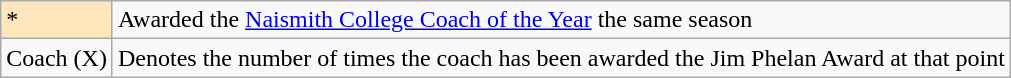<table class="wikitable">
<tr>
<td style="background-color:#FFE6BD">*</td>
<td>Awarded the <a href='#'>Naismith College Coach of the Year</a> the same season</td>
</tr>
<tr>
<td>Coach (X)</td>
<td>Denotes the number of times the coach has been awarded the Jim Phelan Award at that point</td>
</tr>
</table>
